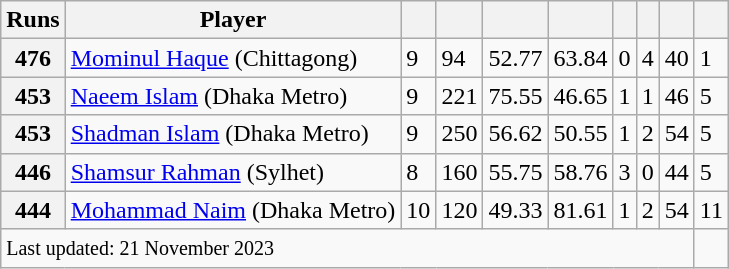<table class="wikitable">
<tr>
<th>Runs</th>
<th>Player</th>
<th></th>
<th></th>
<th></th>
<th></th>
<th></th>
<th></th>
<th></th>
<th></th>
</tr>
<tr>
<th>476</th>
<td><a href='#'>Mominul Haque</a> (Chittagong)</td>
<td>9</td>
<td>94</td>
<td>52.77</td>
<td>63.84</td>
<td>0</td>
<td>4</td>
<td>40</td>
<td>1</td>
</tr>
<tr>
<th>453</th>
<td><a href='#'>Naeem Islam</a> (Dhaka Metro)</td>
<td>9</td>
<td>221</td>
<td>75.55</td>
<td>46.65</td>
<td>1</td>
<td>1</td>
<td>46</td>
<td>5</td>
</tr>
<tr>
<th>453</th>
<td><a href='#'>Shadman Islam</a> (Dhaka Metro)</td>
<td>9</td>
<td>250</td>
<td>56.62</td>
<td>50.55</td>
<td>1</td>
<td>2</td>
<td>54</td>
<td>5</td>
</tr>
<tr>
<th>446</th>
<td><a href='#'>Shamsur Rahman</a> (Sylhet)</td>
<td>8</td>
<td>160</td>
<td>55.75</td>
<td>58.76</td>
<td>3</td>
<td>0</td>
<td>44</td>
<td>5</td>
</tr>
<tr>
<th>444</th>
<td><a href='#'>Mohammad Naim</a> (Dhaka Metro)</td>
<td>10</td>
<td>120</td>
<td>49.33</td>
<td>81.61</td>
<td>1</td>
<td>2</td>
<td>54</td>
<td>11</td>
</tr>
<tr class="sortbottom">
<td colspan="9"><small> Last updated: 21 November 2023</small></td>
</tr>
</table>
